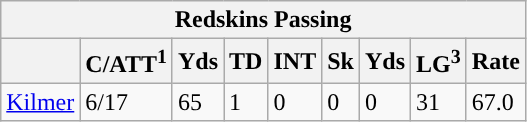<table class="wikitable">
<tr>
<th colspan="9">Redskins Passing</th>
</tr>
<tr>
<th></th>
<th>C/ATT<sup>1</sup></th>
<th>Yds</th>
<th>TD</th>
<th>INT</th>
<th>Sk</th>
<th>Yds</th>
<th>LG<sup>3</sup></th>
<th>Rate</th>
</tr>
<tr>
<td><a href='#'>Kilmer</a></td>
<td>6/17</td>
<td>65</td>
<td>1</td>
<td>0</td>
<td>0</td>
<td>0</td>
<td>31</td>
<td>67.0</td>
</tr>
</table>
